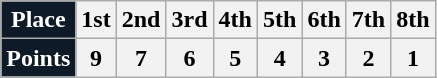<table class="wikitable">
<tr>
<th style='background:#0E1A27; color:white;'>Place</th>
<th>1st</th>
<th>2nd</th>
<th>3rd</th>
<th>4th</th>
<th>5th</th>
<th>6th</th>
<th>7th</th>
<th>8th</th>
</tr>
<tr>
<th style='background:#0E1A27; color:white;'>Points</th>
<th>9</th>
<th>7</th>
<th>6</th>
<th>5</th>
<th>4</th>
<th>3</th>
<th>2</th>
<th>1</th>
</tr>
</table>
